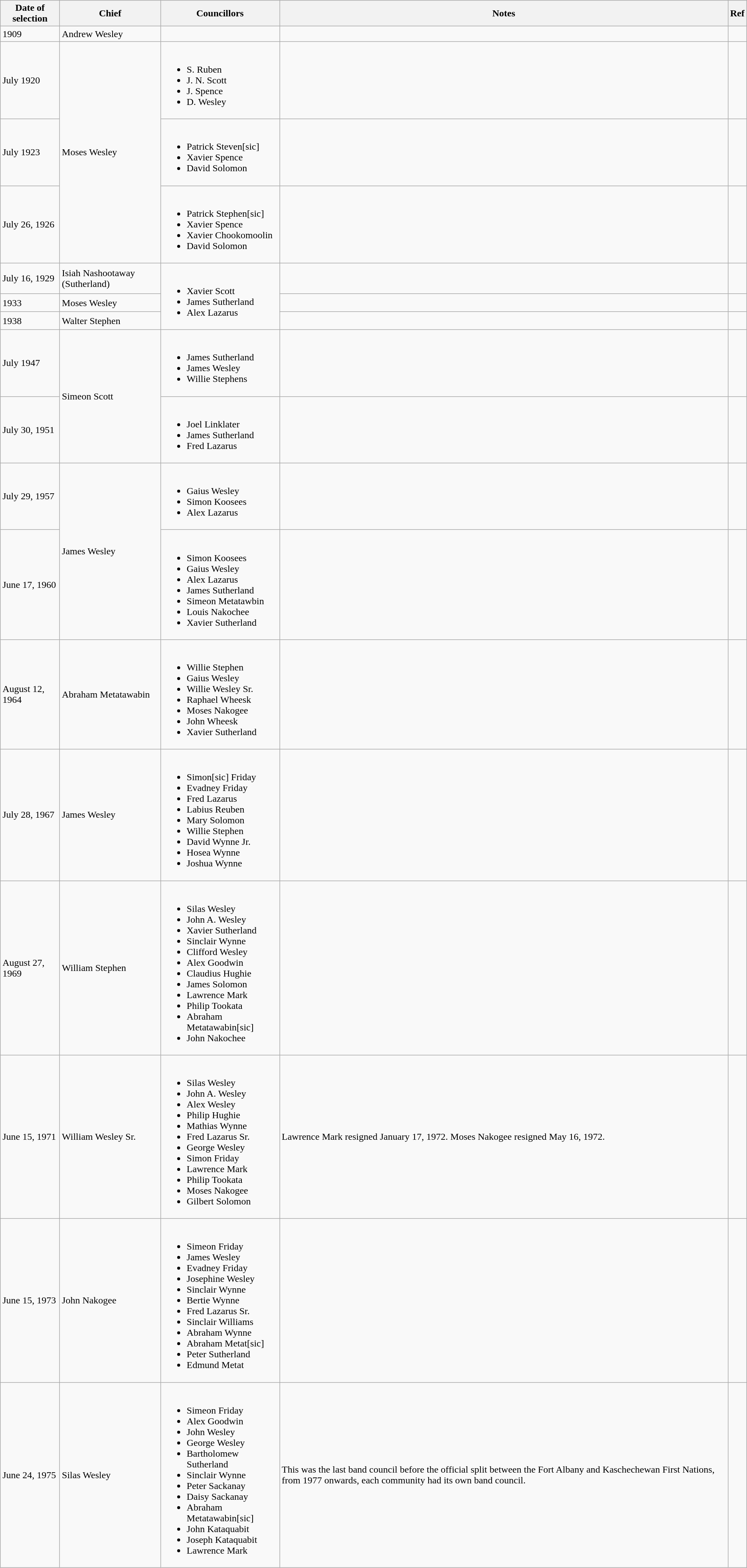<table class="wikitable">
<tr>
<th>Date of selection</th>
<th>Chief</th>
<th>Councillors</th>
<th>Notes</th>
<th>Ref</th>
</tr>
<tr>
<td>1909</td>
<td>Andrew Wesley</td>
<td></td>
<td></td>
<td></td>
</tr>
<tr>
<td>July 1920</td>
<td rowspan="3">Moses Wesley</td>
<td><br><ul><li>S. Ruben</li><li>J. N. Scott</li><li>J. Spence</li><li>D. Wesley</li></ul></td>
<td></td>
<td></td>
</tr>
<tr>
<td>July 1923</td>
<td><br><ul><li>Patrick Steven[sic]</li><li>Xavier Spence</li><li>David Solomon</li></ul></td>
<td></td>
<td></td>
</tr>
<tr>
<td>July 26, 1926</td>
<td><br><ul><li>Patrick Stephen[sic]</li><li>Xavier Spence</li><li>Xavier Chookomoolin</li><li>David Solomon</li></ul></td>
<td></td>
<td></td>
</tr>
<tr>
<td>July 16, 1929</td>
<td>Isiah Nashootaway (Sutherland)</td>
<td rowspan="3"><br><ul><li>Xavier Scott</li><li>James Sutherland</li><li>Alex Lazarus</li></ul></td>
<td></td>
<td></td>
</tr>
<tr>
<td>1933</td>
<td>Moses Wesley</td>
<td></td>
<td></td>
</tr>
<tr>
<td>1938</td>
<td>Walter Stephen</td>
<td></td>
<td></td>
</tr>
<tr>
<td>July 1947</td>
<td rowspan="2">Simeon Scott</td>
<td><br><ul><li>James Sutherland</li><li>James Wesley</li><li>Willie Stephens</li></ul></td>
<td></td>
<td></td>
</tr>
<tr>
<td>July 30, 1951</td>
<td><br><ul><li>Joel Linklater</li><li>James Sutherland</li><li>Fred Lazarus</li></ul></td>
<td></td>
<td></td>
</tr>
<tr>
<td>July 29, 1957</td>
<td rowspan="2">James Wesley</td>
<td><br><ul><li>Gaius Wesley</li><li>Simon Koosees</li><li>Alex Lazarus</li></ul></td>
<td></td>
<td></td>
</tr>
<tr>
<td>June 17, 1960</td>
<td><br><ul><li>Simon Koosees</li><li>Gaius Wesley</li><li>Alex Lazarus</li><li>James Sutherland</li><li>Simeon Metatawbin</li><li>Louis Nakochee</li><li>Xavier Sutherland</li></ul></td>
<td></td>
<td></td>
</tr>
<tr>
<td>August 12, 1964</td>
<td>Abraham Metatawabin</td>
<td><br><ul><li>Willie Stephen</li><li>Gaius Wesley</li><li>Willie Wesley Sr.</li><li>Raphael Wheesk</li><li>Moses Nakogee</li><li>John Wheesk</li><li>Xavier Sutherland</li></ul></td>
<td></td>
<td></td>
</tr>
<tr>
<td>July 28, 1967</td>
<td>James Wesley</td>
<td><br><ul><li>Simon[sic] Friday</li><li>Evadney Friday</li><li>Fred Lazarus</li><li>Labius Reuben</li><li>Mary Solomon</li><li>Willie Stephen</li><li>David Wynne Jr.</li><li>Hosea Wynne</li><li>Joshua Wynne</li></ul></td>
<td></td>
<td></td>
</tr>
<tr>
<td>August 27, 1969</td>
<td>William Stephen</td>
<td><br><ul><li>Silas Wesley</li><li>John A. Wesley</li><li>Xavier Sutherland</li><li>Sinclair Wynne</li><li>Clifford Wesley</li><li>Alex Goodwin</li><li>Claudius Hughie</li><li>James Solomon</li><li>Lawrence Mark</li><li>Philip Tookata</li><li>Abraham Metatawabin[sic]</li><li>John Nakochee</li></ul></td>
<td></td>
<td></td>
</tr>
<tr>
<td>June 15, 1971</td>
<td>William Wesley Sr.</td>
<td><br><ul><li>Silas Wesley</li><li>John A. Wesley</li><li>Alex Wesley</li><li>Philip Hughie</li><li>Mathias Wynne</li><li>Fred Lazarus Sr.</li><li>George Wesley</li><li>Simon Friday</li><li>Lawrence Mark</li><li>Philip Tookata</li><li>Moses Nakogee</li><li>Gilbert Solomon</li></ul></td>
<td>Lawrence Mark resigned January 17, 1972. Moses Nakogee resigned May 16, 1972.</td>
<td></td>
</tr>
<tr>
<td>June 15, 1973</td>
<td>John Nakogee</td>
<td><br><ul><li>Simeon Friday</li><li>James Wesley</li><li>Evadney Friday</li><li>Josephine Wesley</li><li>Sinclair Wynne</li><li>Bertie Wynne</li><li>Fred Lazarus Sr.</li><li>Sinclair Williams</li><li>Abraham Wynne</li><li>Abraham Metat[sic]</li><li>Peter Sutherland</li><li>Edmund Metat</li></ul></td>
<td></td>
<td></td>
</tr>
<tr>
<td>June 24, 1975</td>
<td>Silas Wesley</td>
<td><br><ul><li>Simeon Friday</li><li>Alex Goodwin</li><li>John Wesley</li><li>George Wesley</li><li>Bartholomew Sutherland</li><li>Sinclair Wynne</li><li>Peter Sackanay</li><li>Daisy Sackanay</li><li>Abraham Metatawabin[sic]</li><li>John Kataquabit</li><li>Joseph Kataquabit</li><li>Lawrence Mark</li></ul></td>
<td>This was the last band council before the official split between the Fort Albany and Kaschechewan First Nations, from 1977 onwards, each community had its own band council.</td>
<td></td>
</tr>
</table>
